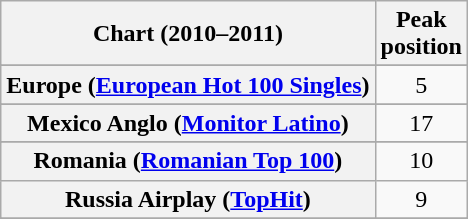<table class="wikitable sortable plainrowheaders">
<tr>
<th>Chart (2010–2011)</th>
<th>Peak<br>position</th>
</tr>
<tr>
</tr>
<tr>
</tr>
<tr>
</tr>
<tr>
</tr>
<tr>
</tr>
<tr>
</tr>
<tr>
</tr>
<tr>
<th scope="row">Europe (<a href='#'>European Hot 100 Singles</a>)</th>
<td style="text-align:center;">5</td>
</tr>
<tr>
</tr>
<tr>
</tr>
<tr>
</tr>
<tr>
</tr>
<tr>
<th scope="row">Mexico Anglo (<a href='#'>Monitor Latino</a>)</th>
<td style="text-align:center;">17</td>
</tr>
<tr>
</tr>
<tr>
</tr>
<tr>
</tr>
<tr>
</tr>
<tr>
<th scope="row">Romania (<a href='#'>Romanian Top 100</a>)</th>
<td style="text-align:center;">10</td>
</tr>
<tr>
<th scope="row">Russia Airplay (<a href='#'>TopHit</a>)</th>
<td style="text-align:center;">9</td>
</tr>
<tr>
</tr>
<tr>
</tr>
<tr>
</tr>
<tr>
</tr>
<tr>
</tr>
<tr>
</tr>
<tr>
</tr>
<tr>
</tr>
<tr>
</tr>
<tr>
</tr>
<tr>
</tr>
<tr>
</tr>
<tr>
</tr>
</table>
